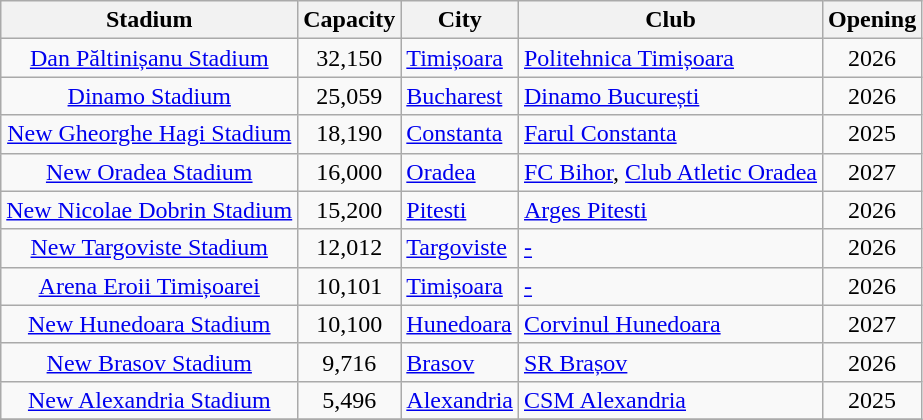<table class="wikitable sortable">
<tr>
<th>Stadium</th>
<th>Capacity</th>
<th>City</th>
<th>Club</th>
<th>Opening</th>
</tr>
<tr>
<td style="text-align:center;"><a href='#'>Dan Păltinișanu Stadium</a></td>
<td style="text-align:center;">32,150</td>
<td><a href='#'>Timișoara</a></td>
<td><a href='#'>Politehnica Timișoara</a></td>
<td style="text-align:center;">2026</td>
</tr>
<tr>
<td style="text-align:center;"><a href='#'>Dinamo Stadium</a></td>
<td style="text-align:center;">25,059</td>
<td><a href='#'>Bucharest</a></td>
<td><a href='#'>Dinamo București</a></td>
<td style="text-align:center;">2026</td>
</tr>
<tr>
<td style="text-align:center;"><a href='#'>New Gheorghe Hagi Stadium</a></td>
<td style="text-align:center;">18,190</td>
<td><a href='#'>Constanta</a></td>
<td><a href='#'>Farul Constanta</a></td>
<td style="text-align:center;">2025</td>
</tr>
<tr>
<td style="text-align:center;"><a href='#'>New Oradea Stadium</a></td>
<td style="text-align:center;">16,000</td>
<td><a href='#'>Oradea</a></td>
<td><a href='#'>FC Bihor</a>, <a href='#'>Club Atletic Oradea</a></td>
<td style="text-align:center;">2027</td>
</tr>
<tr>
<td style="text-align:center;"><a href='#'>New Nicolae Dobrin Stadium</a></td>
<td style="text-align:center;">15,200</td>
<td><a href='#'>Pitesti</a></td>
<td><a href='#'>Arges Pitesti</a></td>
<td style="text-align:center;">2026</td>
</tr>
<tr>
<td style="text-align:center;"><a href='#'>New Targoviste Stadium</a></td>
<td style="text-align:center;">12,012</td>
<td><a href='#'>Targoviste</a></td>
<td><a href='#'>-</a></td>
<td style="text-align:center;">2026</td>
</tr>
<tr>
<td style="text-align:center;"><a href='#'>Arena Eroii Timișoarei</a></td>
<td style="text-align:center;">10,101</td>
<td><a href='#'>Timișoara</a></td>
<td><a href='#'>-</a></td>
<td style="text-align:center;">2026</td>
</tr>
<tr>
<td style="text-align:center;"><a href='#'>New Hunedoara Stadium</a></td>
<td style="text-align:center;">10,100</td>
<td><a href='#'>Hunedoara</a></td>
<td><a href='#'>Corvinul Hunedoara</a></td>
<td style="text-align:center;">2027</td>
</tr>
<tr>
<td style="text-align:center;"><a href='#'>New Brasov Stadium</a></td>
<td style="text-align:center;">9,716</td>
<td><a href='#'>Brasov</a></td>
<td><a href='#'>SR Brașov</a></td>
<td style="text-align:center;">2026</td>
</tr>
<tr>
<td style="text-align:center;"><a href='#'>New Alexandria Stadium</a></td>
<td style="text-align:center;">5,496</td>
<td><a href='#'>Alexandria</a></td>
<td><a href='#'>CSM Alexandria</a></td>
<td style="text-align:center;">2025</td>
</tr>
<tr>
</tr>
</table>
